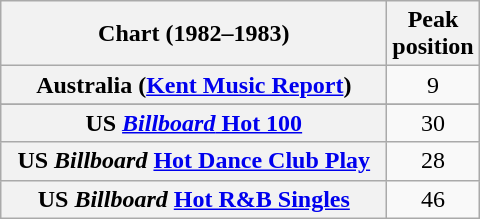<table class="wikitable sortable plainrowheaders" style="text-align:center;">
<tr>
<th scope="col" width=250>Chart (1982–1983)</th>
<th>Peak<br>position</th>
</tr>
<tr>
<th scope="row">Australia (<a href='#'>Kent Music Report</a>)</th>
<td>9</td>
</tr>
<tr>
</tr>
<tr>
<th scope="row">US <a href='#'><em>Billboard</em> Hot 100</a></th>
<td>30</td>
</tr>
<tr>
<th scope="row">US <em>Billboard</em> <a href='#'>Hot Dance Club Play</a></th>
<td>28</td>
</tr>
<tr>
<th scope="row">US <em>Billboard</em> <a href='#'>Hot R&B Singles</a></th>
<td>46</td>
</tr>
</table>
